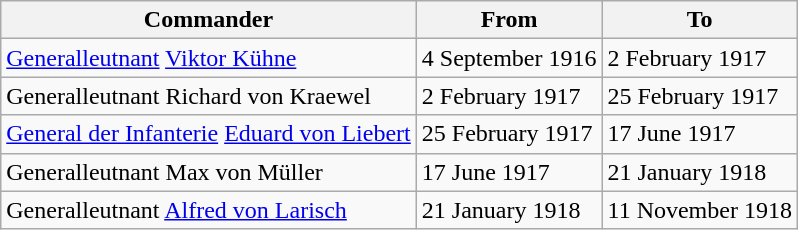<table class="wikitable">
<tr>
<th>Commander</th>
<th>From</th>
<th>To</th>
</tr>
<tr>
<td><a href='#'>Generalleutnant</a> <a href='#'>Viktor Kühne</a></td>
<td>4 September 1916</td>
<td>2 February 1917</td>
</tr>
<tr>
<td>Generalleutnant Richard von Kraewel</td>
<td>2 February 1917</td>
<td>25 February 1917</td>
</tr>
<tr>
<td><a href='#'>General der Infanterie</a> <a href='#'>Eduard von Liebert</a></td>
<td>25 February 1917</td>
<td>17 June 1917</td>
</tr>
<tr>
<td>Generalleutnant Max von Müller</td>
<td>17 June 1917</td>
<td>21 January 1918</td>
</tr>
<tr>
<td>Generalleutnant <a href='#'>Alfred von Larisch</a></td>
<td>21 January 1918</td>
<td>11 November 1918</td>
</tr>
</table>
